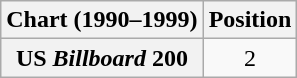<table class="wikitable plainrowheaders" style="text-align:center">
<tr>
<th scope="col">Chart (1990–1999)</th>
<th scope="col">Position</th>
</tr>
<tr>
<th scope="row">US <em>Billboard</em> 200</th>
<td>2</td>
</tr>
</table>
